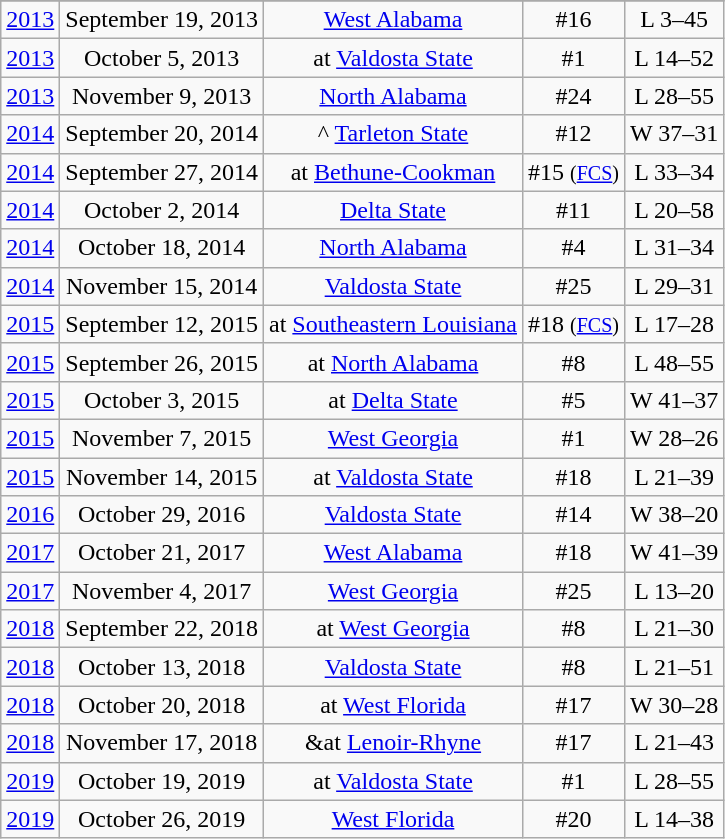<table class="wikitable" style="text-align:center;">
<tr>
</tr>
<tr>
<td><a href='#'>2013</a></td>
<td>September 19, 2013</td>
<td><a href='#'>West Alabama</a></td>
<td>#16</td>
<td>L 3–45</td>
</tr>
<tr>
<td><a href='#'>2013</a></td>
<td>October 5, 2013</td>
<td>at <a href='#'>Valdosta State</a></td>
<td>#1</td>
<td>L 14–52</td>
</tr>
<tr>
<td><a href='#'>2013</a></td>
<td>November 9, 2013</td>
<td><a href='#'>North Alabama</a></td>
<td>#24</td>
<td>L 28–55</td>
</tr>
<tr>
<td><a href='#'>2014</a></td>
<td>September 20, 2014</td>
<td>^ <a href='#'>Tarleton State</a></td>
<td>#12</td>
<td>W 37–31</td>
</tr>
<tr>
<td><a href='#'>2014</a></td>
<td>September 27, 2014</td>
<td>at <a href='#'>Bethune-Cookman</a></td>
<td>#15 <small>(<a href='#'>FCS</a>)</small></td>
<td>L 33–34</td>
</tr>
<tr>
<td><a href='#'>2014</a></td>
<td>October 2, 2014</td>
<td><a href='#'>Delta State</a></td>
<td>#11</td>
<td>L 20–58</td>
</tr>
<tr>
<td><a href='#'>2014</a></td>
<td>October 18, 2014</td>
<td><a href='#'>North Alabama</a></td>
<td>#4</td>
<td>L 31–34</td>
</tr>
<tr>
<td><a href='#'>2014</a></td>
<td>November 15, 2014</td>
<td><a href='#'>Valdosta State</a></td>
<td>#25</td>
<td>L 29–31</td>
</tr>
<tr>
<td><a href='#'>2015</a></td>
<td>September 12, 2015</td>
<td>at <a href='#'>Southeastern Louisiana</a></td>
<td>#18 <small>(<a href='#'>FCS</a>)</small></td>
<td>L 17–28</td>
</tr>
<tr>
<td><a href='#'>2015</a></td>
<td>September 26, 2015</td>
<td>at <a href='#'>North Alabama</a></td>
<td>#8</td>
<td>L 48–55</td>
</tr>
<tr>
<td><a href='#'>2015</a></td>
<td>October 3, 2015</td>
<td>at <a href='#'>Delta State</a></td>
<td>#5</td>
<td>W 41–37</td>
</tr>
<tr>
<td><a href='#'>2015</a></td>
<td>November 7, 2015</td>
<td><a href='#'>West Georgia</a></td>
<td>#1</td>
<td>W 28–26</td>
</tr>
<tr>
<td><a href='#'>2015</a></td>
<td>November 14, 2015</td>
<td>at <a href='#'>Valdosta State</a></td>
<td>#18</td>
<td>L 21–39</td>
</tr>
<tr>
<td><a href='#'>2016</a></td>
<td>October 29, 2016</td>
<td><a href='#'>Valdosta State</a></td>
<td>#14</td>
<td>W 38–20</td>
</tr>
<tr>
<td><a href='#'>2017</a></td>
<td>October 21, 2017</td>
<td><a href='#'>West Alabama</a></td>
<td>#18</td>
<td>W 41–39</td>
</tr>
<tr>
<td><a href='#'>2017</a></td>
<td>November 4, 2017</td>
<td><a href='#'>West Georgia</a></td>
<td>#25</td>
<td>L 13–20</td>
</tr>
<tr>
<td><a href='#'>2018</a></td>
<td>September 22, 2018</td>
<td>at <a href='#'>West Georgia</a></td>
<td>#8</td>
<td>L 21–30</td>
</tr>
<tr>
<td><a href='#'>2018</a></td>
<td>October 13, 2018</td>
<td><a href='#'>Valdosta State</a></td>
<td>#8</td>
<td>L 21–51</td>
</tr>
<tr>
<td><a href='#'>2018</a></td>
<td>October 20, 2018</td>
<td>at <a href='#'>West Florida</a></td>
<td>#17</td>
<td>W 30–28</td>
</tr>
<tr>
<td><a href='#'>2018</a></td>
<td>November 17, 2018</td>
<td>&at <a href='#'>Lenoir-Rhyne</a></td>
<td>#17</td>
<td>L 21–43</td>
</tr>
<tr>
<td><a href='#'>2019</a></td>
<td>October 19, 2019</td>
<td>at <a href='#'>Valdosta State</a></td>
<td>#1</td>
<td>L 28–55</td>
</tr>
<tr>
<td><a href='#'>2019</a></td>
<td>October 26, 2019</td>
<td><a href='#'>West Florida</a></td>
<td>#20</td>
<td>L 14–38</td>
</tr>
</table>
